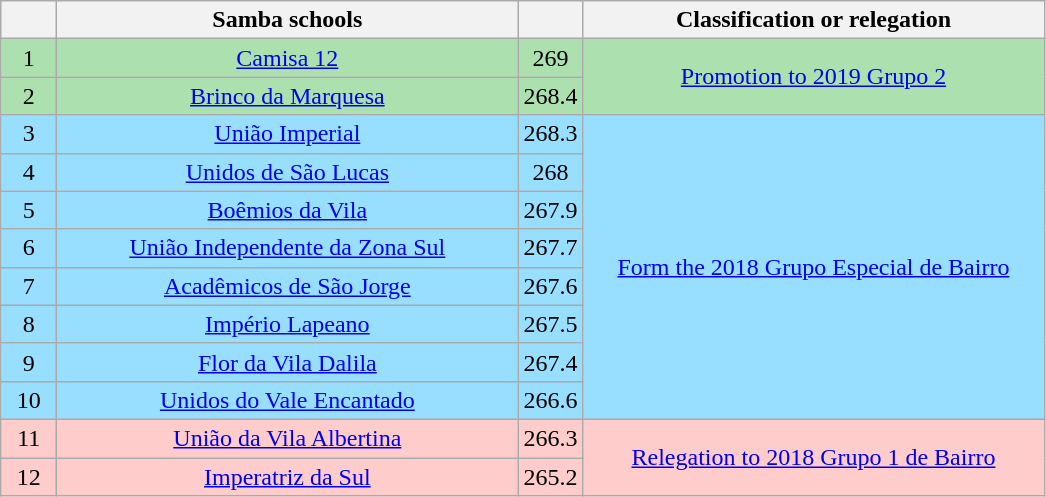<table class="wikitable">
<tr>
<th width="30"></th>
<th width="300">Samba schools</th>
<th width="20"></th>
<th width="300">Classification or relegation</th>
</tr>
<tr align="center">
<td bgcolor=ACE1AF>1</td>
<td bgcolor=ACE1AF><a href='#'>Camisa 12</a></td>
<td bgcolor=ACE1AF>269</td>
<td rowspan=2 bgcolor=ACE1AF><a href='#'><span>Promotion to 2019 Grupo 2</span></a></td>
</tr>
<tr align="center">
<td bgcolor=ACE1AF>2</td>
<td bgcolor=ACE1AF><a href='#'>Brinco da Marquesa</a></td>
<td bgcolor=ACE1AF>268.4</td>
</tr>
<tr align="center">
<td bgcolor=97DEFF>3</td>
<td bgcolor=97DEFF><a href='#'>União Imperial</a></td>
<td bgcolor=97DEFF>268.3</td>
<td rowspan="8" bgcolor=97DEFF><a href='#'><span>Form the 2018 Grupo Especial de Bairro</span></a></td>
</tr>
<tr align="center">
<td bgcolor=97DEFF>4</td>
<td bgcolor=97DEFF><a href='#'>Unidos de São Lucas</a></td>
<td bgcolor=97DEFF>268</td>
</tr>
<tr align="center">
<td bgcolor=97DEFF>5</td>
<td bgcolor=97DEFF><a href='#'>Boêmios da Vila</a></td>
<td bgcolor=97DEFF>267.9</td>
</tr>
<tr align="center">
<td bgcolor=97DEFF>6</td>
<td bgcolor=97DEFF><a href='#'>União Independente da Zona Sul</a></td>
<td bgcolor=97DEFF>267.7</td>
</tr>
<tr align="center">
<td bgcolor=97DEFF>7</td>
<td bgcolor=97DEFF><a href='#'>Acadêmicos de São Jorge</a></td>
<td bgcolor=97DEFF>267.6</td>
</tr>
<tr align="center">
<td bgcolor=97DEFF>8</td>
<td bgcolor=97DEFF><a href='#'>Império Lapeano</a></td>
<td bgcolor=97DEFF>267.5</td>
</tr>
<tr align="center">
<td bgcolor=97DEFF>9</td>
<td bgcolor=97DEFF><a href='#'>Flor da Vila Dalila</a></td>
<td bgcolor=97DEFF>267.4</td>
</tr>
<tr align="center">
<td bgcolor=97DEFF>10</td>
<td bgcolor=97DEFF><a href='#'>Unidos do Vale Encantado</a></td>
<td bgcolor=97DEFF>266.6</td>
</tr>
<tr align="center">
<td bgcolor=FFCCCC>11</td>
<td bgcolor=FFCCCC><a href='#'>União da Vila Albertina</a></td>
<td bgcolor="FFCCCC">266.3</td>
<td rowspan="2" bgcolor=FFCCCC><a href='#'><span>Relegation to 2018 Grupo 1 de Bairro</span></a></td>
</tr>
<tr align="center">
<td bgcolor=FFCCCC>12</td>
<td bgcolor=FFCCCC><a href='#'>Imperatriz da Sul</a></td>
<td bgcolor="FFCCCC">265.2</td>
</tr>
</table>
